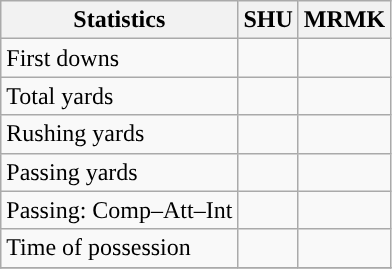<table class="wikitable" style="float: left;">
<tr>
<th>Statistics</th>
<th>SHU</th>
<th>MRMK</th>
</tr>
<tr>
<td>First downs</td>
<td></td>
<td></td>
</tr>
<tr>
<td>Total yards</td>
<td></td>
<td></td>
</tr>
<tr>
<td>Rushing yards</td>
<td></td>
<td></td>
</tr>
<tr>
<td>Passing yards</td>
<td></td>
<td></td>
</tr>
<tr>
<td>Passing: Comp–Att–Int</td>
<td></td>
<td></td>
</tr>
<tr>
<td>Time of possession</td>
<td></td>
<td></td>
</tr>
<tr>
</tr>
</table>
